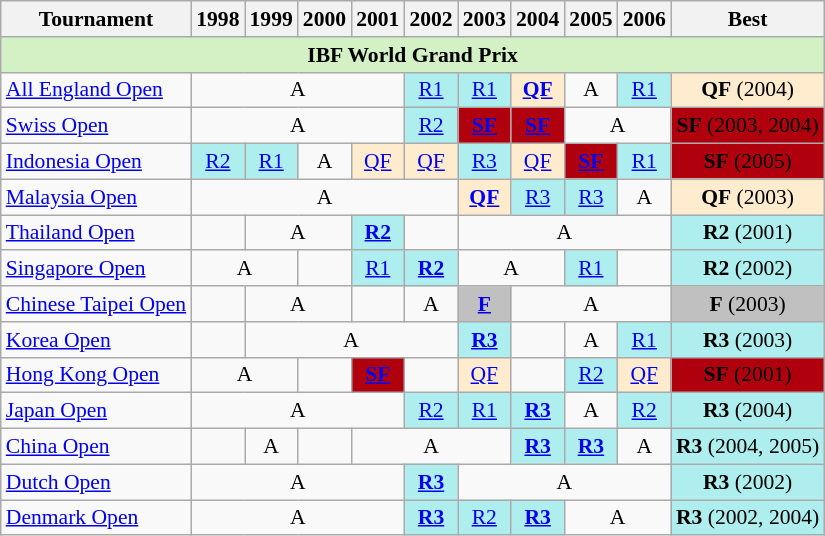<table class="wikitable" style="font-size: 90%; text-align:center">
<tr>
<th>Tournament</th>
<th>1998</th>
<th>1999</th>
<th>2000</th>
<th>2001</th>
<th>2002</th>
<th>2003</th>
<th>2004</th>
<th>2005</th>
<th>2006</th>
<th>Best</th>
</tr>
<tr bgcolor="D4F1C5">
<td colspan="11" align=center><strong>IBF World Grand Prix</strong></td>
</tr>
<tr>
<td align=left><a href='#'>All England Open</a></td>
<td colspan="4">A</td>
<td bgcolor=AFEEEE><a href='#'>R1</a></td>
<td bgcolor=AFEEEE><a href='#'>R1</a></td>
<td bgcolor=FFEBCD><a href='#'><strong>QF</strong></a></td>
<td>A</td>
<td bgcolor=AFEEEE><a href='#'>R1</a></td>
<td bgcolor=FFEBCD><strong>QF</strong> (2004)</td>
</tr>
<tr>
<td align=left><a href='#'>Swiss Open</a></td>
<td colspan="4">A</td>
<td bgcolor=AFEEEE><a href='#'>R2</a></td>
<td bgcolor=Bronze><a href='#'><strong>SF</strong></a></td>
<td bgcolor=Bronze><a href='#'><strong>SF</strong></a></td>
<td colspan="2">A</td>
<td bgcolor=Bronze><strong>SF</strong> (2003, 2004)</td>
</tr>
<tr>
<td align=left><a href='#'>Indonesia Open</a></td>
<td bgcolor=AFEEEE><a href='#'>R2</a></td>
<td bgcolor=AFEEEE><a href='#'>R1</a></td>
<td>A</td>
<td bgcolor=FFEBCD><a href='#'>QF</a></td>
<td bgcolor=FFEBCD><a href='#'>QF</a></td>
<td bgcolor=AFEEEE><a href='#'>R3</a></td>
<td bgcolor=FFEBCD><a href='#'>QF</a></td>
<td bgcolor=Bronze><a href='#'><strong>SF</strong></a></td>
<td bgcolor=AFEEEE><a href='#'>R1</a></td>
<td bgcolor=Bronze><strong>SF</strong> (2005)</td>
</tr>
<tr>
<td align=left><a href='#'>Malaysia Open</a></td>
<td colspan="5">A</td>
<td bgcolor=FFEBCD><a href='#'><strong>QF</strong></a></td>
<td bgcolor=AFEEEE><a href='#'>R3</a></td>
<td bgcolor=AFEEEE><a href='#'>R3</a></td>
<td>A</td>
<td bgcolor=FFEBCD><strong>QF</strong> (2003)</td>
</tr>
<tr>
<td align=left><a href='#'>Thailand Open</a></td>
<td></td>
<td colspan="2">A</td>
<td bgcolor=AFEEEE><a href='#'><strong>R2</strong></a></td>
<td></td>
<td colspan="4">A</td>
<td bgcolor=AFEEEE><strong>R2</strong> (2001)</td>
</tr>
<tr>
<td align=left><a href='#'>Singapore Open</a></td>
<td colspan="2">A</td>
<td></td>
<td bgcolor=AFEEEE><a href='#'>R1</a></td>
<td bgcolor=AFEEEE><a href='#'><strong>R2</strong></a></td>
<td colspan="2">A</td>
<td bgcolor=AFEEEE><a href='#'>R1</a></td>
<td></td>
<td bgcolor=AFEEEE><strong>R2</strong> (2002)</td>
</tr>
<tr>
<td align=left><a href='#'>Chinese Taipei Open</a></td>
<td></td>
<td colspan="2">A</td>
<td></td>
<td>A</td>
<td bgcolor=Silver><a href='#'><strong>F</strong></a></td>
<td colspan="3">A</td>
<td bgcolor=Silver><strong>F</strong> (2003)</td>
</tr>
<tr>
<td align=left><a href='#'>Korea Open</a></td>
<td></td>
<td colspan="4">A</td>
<td bgcolor=AFEEEE><a href='#'><strong>R3</strong></a></td>
<td></td>
<td>A</td>
<td bgcolor=AFEEEE><a href='#'>R1</a></td>
<td bgcolor=AFEEEE><strong>R3</strong> (2003)</td>
</tr>
<tr>
<td align=left><a href='#'>Hong Kong Open</a></td>
<td colspan="2">A</td>
<td></td>
<td bgcolor=Bronze><a href='#'><strong>SF</strong></a></td>
<td></td>
<td bgcolor=FFEBCD><a href='#'>QF</a></td>
<td></td>
<td bgcolor=AFEEEE><a href='#'>R2</a></td>
<td bgcolor=FFEBCD><a href='#'>QF</a></td>
<td bgcolor=Bronze><strong>SF</strong> (2001)</td>
</tr>
<tr>
<td align=left><a href='#'>Japan Open</a></td>
<td colspan="4">A</td>
<td bgcolor=AFEEEE><a href='#'>R2</a></td>
<td bgcolor=AFEEEE><a href='#'>R1</a></td>
<td bgcolor=AFEEEE><a href='#'><strong>R3</strong></a></td>
<td>A</td>
<td bgcolor=AFEEEE><a href='#'>R2</a></td>
<td bgcolor=AFEEEE><strong>R3</strong> (2004)</td>
</tr>
<tr>
<td align=left><a href='#'>China Open</a></td>
<td></td>
<td>A</td>
<td></td>
<td colspan="3">A</td>
<td bgcolor=AFEEEE><a href='#'><strong>R3</strong></a></td>
<td bgcolor=AFEEEE><a href='#'><strong>R3</strong></a></td>
<td>A</td>
<td bgcolor=AFEEEE><strong>R3</strong> (2004, 2005)</td>
</tr>
<tr>
<td align=left><a href='#'>Dutch Open</a></td>
<td colspan="4">A</td>
<td bgcolor=AFEEEE><a href='#'><strong>R3</strong></a></td>
<td colspan="4">A</td>
<td bgcolor=AFEEEE><strong>R3</strong> (2002)</td>
</tr>
<tr>
<td align=left><a href='#'>Denmark Open</a></td>
<td colspan="4">A</td>
<td bgcolor=AFEEEE><a href='#'><strong>R3</strong></a></td>
<td bgcolor=AFEEEE><a href='#'>R2</a></td>
<td bgcolor=AFEEEE><a href='#'><strong>R3</strong></a></td>
<td colspan="2">A</td>
<td bgcolor=AFEEEE><strong>R3</strong> (2002, 2004)</td>
</tr>
</table>
